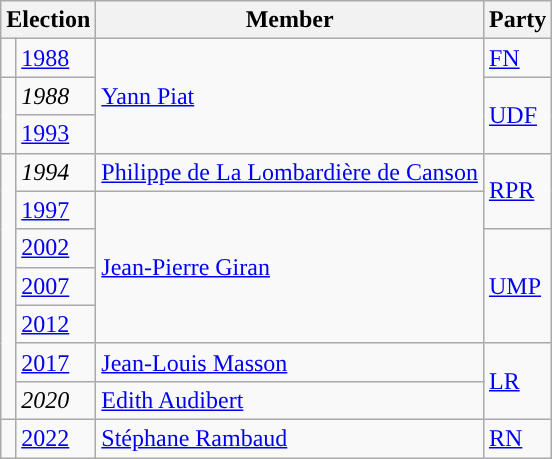<table class="wikitable">
<tr>
<th colspan=2>Election</th>
<th>Member</th>
<th>Party</th>
</tr>
<tr>
<td style="background-color: "></td>
<td><a href='#'>1988</a></td>
<td rowspan="3"><a href='#'>Yann Piat</a></td>
<td><a href='#'>FN</a></td>
</tr>
<tr>
<td rowspan="2" style="background-color: "></td>
<td><em>1988</em></td>
<td rowspan="2"><a href='#'>UDF</a></td>
</tr>
<tr>
<td><a href='#'>1993</a></td>
</tr>
<tr>
<td rowspan="7" style="background-color: "></td>
<td><em>1994</em></td>
<td><a href='#'>Philippe de La Lombardière de Canson</a></td>
<td rowspan="2"><a href='#'>RPR</a></td>
</tr>
<tr>
<td><a href='#'>1997</a></td>
<td rowspan="4"><a href='#'>Jean-Pierre Giran</a></td>
</tr>
<tr>
<td><a href='#'>2002</a></td>
<td rowspan="3"><a href='#'>UMP</a></td>
</tr>
<tr>
<td><a href='#'>2007</a></td>
</tr>
<tr>
<td><a href='#'>2012</a></td>
</tr>
<tr>
<td><a href='#'>2017</a></td>
<td><a href='#'>Jean-Louis Masson</a></td>
<td rowspan="2"><a href='#'>LR</a></td>
</tr>
<tr>
<td><em>2020</em></td>
<td><a href='#'>Edith Audibert</a></td>
</tr>
<tr>
<td style="background-color: "></td>
<td><a href='#'>2022</a></td>
<td><a href='#'>Stéphane Rambaud</a></td>
<td><a href='#'>RN</a></td>
</tr>
</table>
